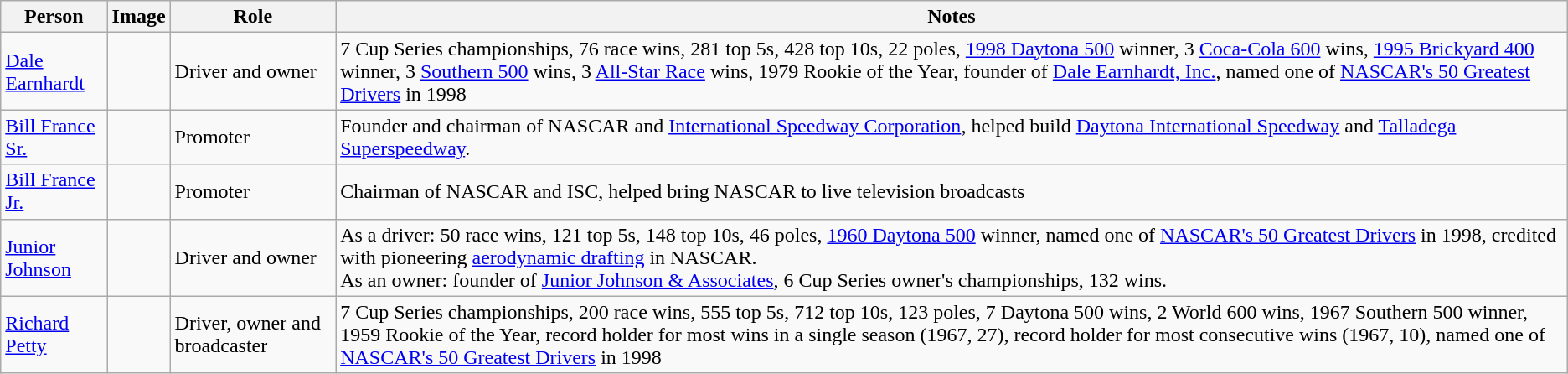<table class="wikitable sortable">
<tr>
<th>Person</th>
<th>Image</th>
<th>Role</th>
<th>Notes</th>
</tr>
<tr>
<td><a href='#'>Dale Earnhardt</a></td>
<td></td>
<td>Driver and owner</td>
<td>7 Cup Series championships, 76 race wins, 281 top 5s, 428 top 10s, 22 poles, <a href='#'>1998 Daytona 500</a> winner, 3 <a href='#'>Coca-Cola 600</a> wins, <a href='#'>1995 Brickyard 400</a> winner, 3 <a href='#'>Southern 500</a> wins, 3 <a href='#'>All-Star Race</a> wins, 1979 Rookie of the Year, founder of <a href='#'>Dale Earnhardt, Inc.</a>, named one of <a href='#'>NASCAR's 50 Greatest Drivers</a> in 1998</td>
</tr>
<tr>
<td><a href='#'>Bill France Sr.</a></td>
<td></td>
<td>Promoter</td>
<td>Founder and chairman of NASCAR and <a href='#'>International Speedway Corporation</a>, helped build <a href='#'>Daytona International Speedway</a> and <a href='#'>Talladega Superspeedway</a>.</td>
</tr>
<tr>
<td><a href='#'>Bill France Jr.</a></td>
<td></td>
<td>Promoter</td>
<td>Chairman of NASCAR and ISC, helped bring NASCAR to live television broadcasts</td>
</tr>
<tr>
<td><a href='#'>Junior Johnson</a></td>
<td></td>
<td>Driver and owner</td>
<td>As a driver: 50 race wins, 121 top 5s, 148 top 10s, 46 poles, <a href='#'>1960 Daytona 500</a> winner, named one of <a href='#'>NASCAR's 50 Greatest Drivers</a> in 1998, credited with pioneering <a href='#'>aerodynamic drafting</a> in NASCAR.<br>As an owner: founder of <a href='#'>Junior Johnson & Associates</a>, 6 Cup Series owner's championships, 132 wins.</td>
</tr>
<tr>
<td><a href='#'>Richard Petty</a></td>
<td></td>
<td>Driver, owner and broadcaster</td>
<td>7 Cup Series championships, 200 race wins, 555 top 5s, 712 top 10s, 123 poles, 7 Daytona 500 wins, 2 World 600 wins, 1967 Southern 500 winner, 1959 Rookie of the Year, record holder for most wins in a single season (1967, 27), record holder for most consecutive wins (1967, 10), named one of <a href='#'>NASCAR's 50 Greatest Drivers</a> in 1998</td>
</tr>
</table>
